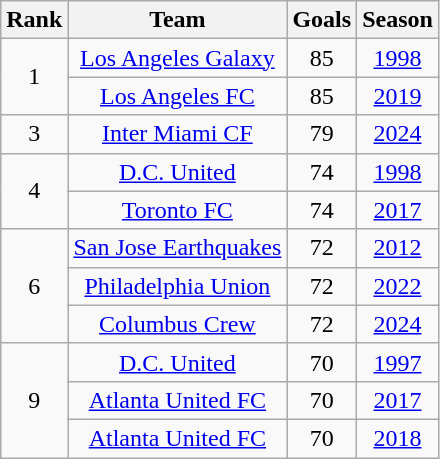<table class="wikitable sortable" style="text-align:center">
<tr>
<th>Rank</th>
<th>Team</th>
<th>Goals</th>
<th>Season</th>
</tr>
<tr>
<td rowspan="2">1</td>
<td><a href='#'>Los Angeles Galaxy</a></td>
<td>85</td>
<td><a href='#'>1998</a></td>
</tr>
<tr>
<td><a href='#'>Los Angeles FC</a></td>
<td>85</td>
<td><a href='#'>2019</a></td>
</tr>
<tr>
<td>3</td>
<td><a href='#'>Inter Miami CF</a></td>
<td>79</td>
<td><a href='#'>2024</a></td>
</tr>
<tr>
<td rowspan="2">4</td>
<td><a href='#'>D.C. United</a></td>
<td>74</td>
<td><a href='#'>1998</a></td>
</tr>
<tr>
<td><a href='#'>Toronto FC</a></td>
<td>74</td>
<td><a href='#'>2017</a></td>
</tr>
<tr>
<td rowspan="3">6</td>
<td><a href='#'>San Jose Earthquakes</a></td>
<td>72</td>
<td><a href='#'>2012</a></td>
</tr>
<tr>
<td><a href='#'>Philadelphia Union</a></td>
<td>72</td>
<td><a href='#'>2022</a></td>
</tr>
<tr>
<td><a href='#'>Columbus Crew</a></td>
<td>72</td>
<td><a href='#'>2024</a></td>
</tr>
<tr>
<td rowspan="3">9</td>
<td><a href='#'>D.C. United</a></td>
<td>70</td>
<td><a href='#'>1997</a></td>
</tr>
<tr>
<td><a href='#'>Atlanta United FC</a></td>
<td>70</td>
<td><a href='#'>2017</a></td>
</tr>
<tr>
<td><a href='#'>Atlanta United FC</a></td>
<td>70</td>
<td><a href='#'>2018</a></td>
</tr>
</table>
